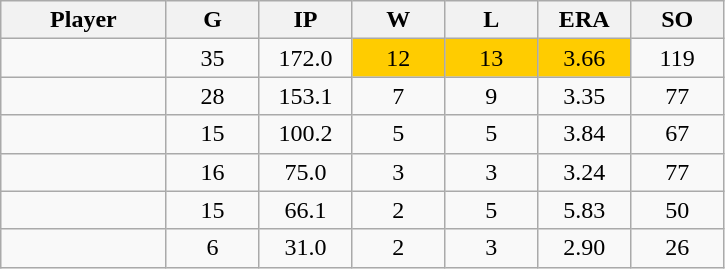<table class="wikitable sortable">
<tr>
<th bgcolor="#DDDDFF" width="16%">Player</th>
<th bgcolor="#DDDDFF" width="9%">G</th>
<th bgcolor="#DDDDFF" width="9%">IP</th>
<th bgcolor="#DDDDFF" width="9%">W</th>
<th bgcolor="#DDDDFF" width="9%">L</th>
<th bgcolor="#DDDDFF" width="9%">ERA</th>
<th bgcolor="#DDDDFF" width="9%">SO</th>
</tr>
<tr align="center">
<td></td>
<td>35</td>
<td>172.0</td>
<td bgcolor="FFCC00">12</td>
<td bgcolor="FFCC00">13</td>
<td bgcolor="#FFCC00">3.66</td>
<td>119</td>
</tr>
<tr align="center">
<td></td>
<td>28</td>
<td>153.1</td>
<td>7</td>
<td>9</td>
<td>3.35</td>
<td>77</td>
</tr>
<tr align="center">
<td></td>
<td>15</td>
<td>100.2</td>
<td>5</td>
<td>5</td>
<td>3.84</td>
<td>67</td>
</tr>
<tr align="center">
<td></td>
<td>16</td>
<td>75.0</td>
<td>3</td>
<td>3</td>
<td>3.24</td>
<td>77</td>
</tr>
<tr align="center">
<td></td>
<td>15</td>
<td>66.1</td>
<td>2</td>
<td>5</td>
<td>5.83</td>
<td>50</td>
</tr>
<tr align="center">
<td></td>
<td>6</td>
<td>31.0</td>
<td>2</td>
<td>3</td>
<td>2.90</td>
<td>26</td>
</tr>
</table>
